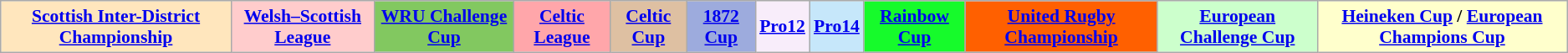<table class="wikitable" style="font-size:90%">
<tr>
<td style="text-align:center; background:#FFE6BD;"><strong><a href='#'>Scottish Inter-District Championship</a></strong></td>
<td style="text-align:center; background:#FCC;"><strong><a href='#'>Welsh–Scottish League</a></strong></td>
<td style="text-align:center; background:#82C860;"><strong><a href='#'>WRU Challenge Cup</a></strong></td>
<td style="text-align:center; background:#FFA6AA;"><strong><a href='#'>Celtic League</a></strong></td>
<td style="text-align:center; background:#DEC0A2;"><strong><a href='#'>Celtic Cup</a></strong></td>
<td style="text-align:center; background:#9DABDD;"><strong><a href='#'>1872 Cup</a></strong></td>
<td style="text-align:center; background:#F8EDFA;"><strong><a href='#'>Pro12</a></strong></td>
<td style="text-align:center; background:#C6E7FA;"><strong><a href='#'>Pro14</a></strong></td>
<td style="text-align:center; background:#16FB2B;"><strong><a href='#'>Rainbow Cup</a></strong></td>
<td style="text-align:center; background:#FF6000;"><strong><a href='#'>United Rugby Championship</a></strong></td>
<td style="text-align:center; background:#ccffcc;"><strong><a href='#'>European Challenge Cup</a></strong></td>
<td style="text-align:center; background:#ffffcc;"><strong><a href='#'>Heineken Cup</a> / <a href='#'>European Champions Cup</a></strong></td>
</tr>
</table>
